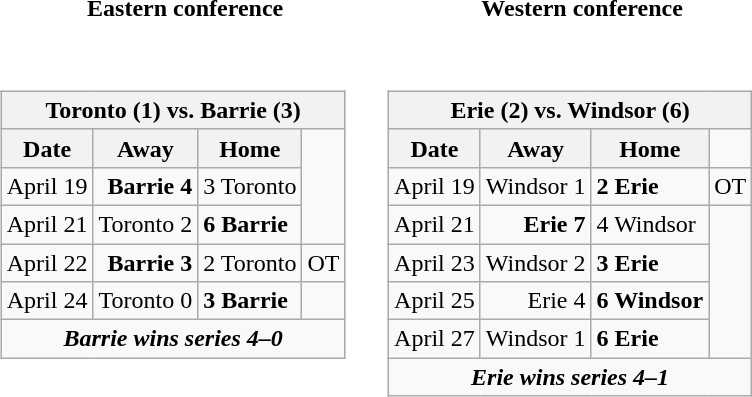<table cellspacing="10">
<tr>
<th>Eastern conference</th>
<th>Western conference</th>
</tr>
<tr>
<td valign="top"><br><table class="wikitable">
<tr>
<th bgcolor="#DDDDDD" colspan="4">Toronto (1) vs. Barrie (3)</th>
</tr>
<tr>
<th>Date</th>
<th>Away</th>
<th>Home</th>
</tr>
<tr>
<td>April 19</td>
<td align="right"><strong>Barrie 4</strong></td>
<td>3 Toronto</td>
</tr>
<tr>
<td>April 21</td>
<td align="right">Toronto 2</td>
<td><strong>6 Barrie</strong></td>
</tr>
<tr>
<td>April 22</td>
<td align="right"><strong>Barrie 3</strong></td>
<td>2 Toronto</td>
<td>OT</td>
</tr>
<tr>
<td>April 24</td>
<td align="right">Toronto 0</td>
<td><strong>3 Barrie</strong></td>
</tr>
<tr align="center">
<td colspan="4"><strong><em>Barrie wins series 4–0</em></strong></td>
</tr>
</table>
</td>
<td valign="top"><br><table class="wikitable">
<tr>
<th bgcolor="#DDDDDD" colspan="4">Erie (2) vs. Windsor (6)</th>
</tr>
<tr>
<th>Date</th>
<th>Away</th>
<th>Home</th>
</tr>
<tr>
<td>April 19</td>
<td align="right">Windsor 1</td>
<td><strong>2 Erie</strong></td>
<td>OT</td>
</tr>
<tr>
<td>April 21</td>
<td align="right"><strong>Erie 7</strong></td>
<td>4 Windsor</td>
</tr>
<tr>
<td>April 23</td>
<td align="right">Windsor 2</td>
<td><strong>3 Erie</strong></td>
</tr>
<tr>
<td>April 25</td>
<td align="right">Erie 4</td>
<td><strong>6 Windsor</strong></td>
</tr>
<tr>
<td>April 27</td>
<td align="right">Windsor 1</td>
<td><strong>6 Erie</strong></td>
</tr>
<tr align="center">
<td colspan="4"><strong><em>Erie wins series 4–1</em></strong></td>
</tr>
</table>
</td>
</tr>
</table>
